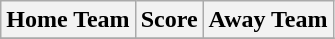<table class="wikitable" style="text-align: center">
<tr>
<th>Home Team</th>
<th>Score</th>
<th>Away Team</th>
</tr>
<tr>
</tr>
</table>
